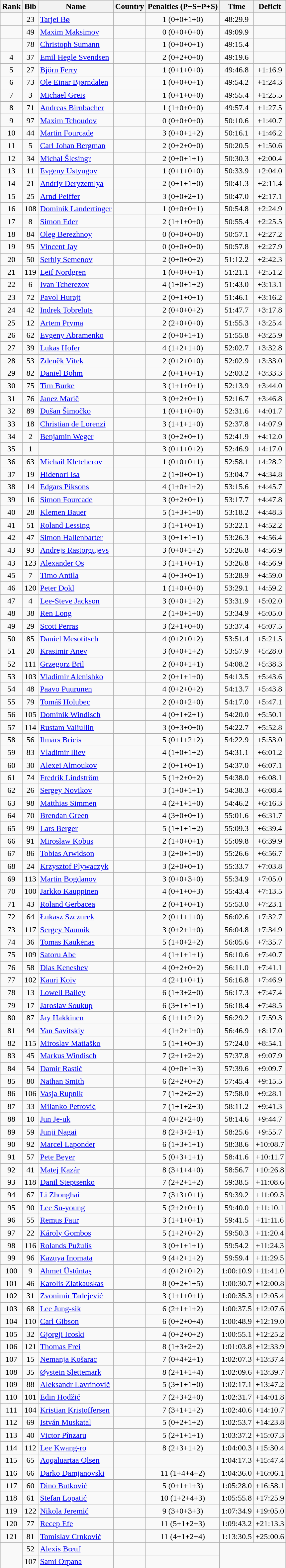<table class="wikitable sortable" style="text-align:center">
<tr>
<th>Rank</th>
<th>Bib</th>
<th>Name</th>
<th>Country</th>
<th>Penalties (P+S+P+S)</th>
<th>Time</th>
<th>Deficit</th>
</tr>
<tr>
<td></td>
<td>23</td>
<td align=left><a href='#'>Tarjei Bø</a></td>
<td align=left></td>
<td>1 (0+0+1+0)</td>
<td>48:29.9</td>
<td></td>
</tr>
<tr>
<td></td>
<td>49</td>
<td align=left><a href='#'>Maxim Maksimov</a></td>
<td align=left></td>
<td>0 (0+0+0+0)</td>
<td>49:09.9</td>
<td></td>
</tr>
<tr>
<td></td>
<td>78</td>
<td align=left><a href='#'>Christoph Sumann</a></td>
<td align=left></td>
<td>1 (0+0+0+1)</td>
<td>49:15.4</td>
<td></td>
</tr>
<tr>
<td>4</td>
<td>37</td>
<td align=left><a href='#'>Emil Hegle Svendsen</a></td>
<td align=left></td>
<td>2 (0+2+0+0)</td>
<td>49:19.6</td>
<td></td>
</tr>
<tr>
<td>5</td>
<td>27</td>
<td align=left><a href='#'>Björn Ferry</a></td>
<td align=left></td>
<td>1 (0+1+0+0)</td>
<td>49:46.8</td>
<td>+1:16.9</td>
</tr>
<tr>
<td>6</td>
<td>73</td>
<td align=left><a href='#'>Ole Einar Bjørndalen</a></td>
<td align=left></td>
<td>1 (0+0+0+1)</td>
<td>49:54.2</td>
<td>+1:24.3</td>
</tr>
<tr>
<td>7</td>
<td>3</td>
<td align=left><a href='#'>Michael Greis</a></td>
<td align=left></td>
<td>1 (0+1+0+0)</td>
<td>49:55.4</td>
<td>+1:25.5</td>
</tr>
<tr>
<td>8</td>
<td>71</td>
<td align=left><a href='#'>Andreas Birnbacher</a></td>
<td align=left></td>
<td>1 (1+0+0+0)</td>
<td>49:57.4</td>
<td>+1:27.5</td>
</tr>
<tr>
<td>9</td>
<td>97</td>
<td align=left><a href='#'>Maxim Tchoudov</a></td>
<td align=left></td>
<td>0 (0+0+0+0)</td>
<td>50:10.6</td>
<td>+1:40.7</td>
</tr>
<tr>
<td>10</td>
<td>44</td>
<td align=left><a href='#'>Martin Fourcade</a></td>
<td align=left></td>
<td>3 (0+0+1+2)</td>
<td>50:16.1</td>
<td>+1:46.2</td>
</tr>
<tr>
<td>11</td>
<td>5</td>
<td align=left><a href='#'>Carl Johan Bergman</a></td>
<td align=left></td>
<td>2 (0+2+0+0)</td>
<td>50:20.5</td>
<td>+1:50.6</td>
</tr>
<tr>
<td>12</td>
<td>34</td>
<td align=left><a href='#'>Michal Šlesingr</a></td>
<td align=left></td>
<td>2 (0+0+1+1)</td>
<td>50:30.3</td>
<td>+2:00.4</td>
</tr>
<tr>
<td>13</td>
<td>11</td>
<td align=left><a href='#'>Evgeny Ustyugov</a></td>
<td align=left></td>
<td>1 (0+1+0+0)</td>
<td>50:33.9</td>
<td>+2:04.0</td>
</tr>
<tr>
<td>14</td>
<td>21</td>
<td align=left><a href='#'>Andriy Deryzemlya</a></td>
<td align=left></td>
<td>2 (0+1+1+0)</td>
<td>50:41.3</td>
<td>+2:11.4</td>
</tr>
<tr>
<td>15</td>
<td>25</td>
<td align=left><a href='#'>Arnd Peiffer</a></td>
<td align=left></td>
<td>3 (0+0+2+1)</td>
<td>50:47.0</td>
<td>+2:17.1</td>
</tr>
<tr>
<td>16</td>
<td>108</td>
<td align=left><a href='#'>Dominik Landertinger</a></td>
<td align=left></td>
<td>1 (0+0+0+1)</td>
<td>50:54.8</td>
<td>+2:24.9</td>
</tr>
<tr>
<td>17</td>
<td>8</td>
<td align=left><a href='#'>Simon Eder</a></td>
<td align=left></td>
<td>2 (1+1+0+0)</td>
<td>50:55.4</td>
<td>+2:25.5</td>
</tr>
<tr>
<td>18</td>
<td>84</td>
<td align=left><a href='#'>Oleg Berezhnoy</a></td>
<td align=left></td>
<td>0 (0+0+0+0)</td>
<td>50:57.1</td>
<td>+2:27.2</td>
</tr>
<tr>
<td>19</td>
<td>95</td>
<td align=left><a href='#'>Vincent Jay</a></td>
<td align=left></td>
<td>0 (0+0+0+0)</td>
<td>50:57.8</td>
<td>+2:27.9</td>
</tr>
<tr>
<td>20</td>
<td>50</td>
<td align=left><a href='#'>Serhiy Semenov</a></td>
<td align=left></td>
<td>2 (0+0+0+2)</td>
<td>51:12.2</td>
<td>+2:42.3</td>
</tr>
<tr>
<td>21</td>
<td>119</td>
<td align=left><a href='#'>Leif Nordgren</a></td>
<td align=left></td>
<td>1 (0+0+0+1)</td>
<td>51:21.1</td>
<td>+2:51.2</td>
</tr>
<tr>
<td>22</td>
<td>6</td>
<td align=left><a href='#'>Ivan Tcherezov</a></td>
<td align=left></td>
<td>4 (1+0+1+2)</td>
<td>51:43.0</td>
<td>+3:13.1</td>
</tr>
<tr>
<td>23</td>
<td>72</td>
<td align=left><a href='#'>Pavol Hurajt</a></td>
<td align=left></td>
<td>2 (0+1+0+1)</td>
<td>51:46.1</td>
<td>+3:16.2</td>
</tr>
<tr>
<td>24</td>
<td>42</td>
<td align=left><a href='#'>Indrek Tobreluts</a></td>
<td align=left></td>
<td>2 (0+0+0+2)</td>
<td>51:47.7</td>
<td>+3:17.8</td>
</tr>
<tr>
<td>25</td>
<td>12</td>
<td align=left><a href='#'>Artem Pryma</a></td>
<td align=left></td>
<td>2 (2+0+0+0)</td>
<td>51:55.3</td>
<td>+3:25.4</td>
</tr>
<tr>
<td>26</td>
<td>62</td>
<td align=left><a href='#'>Evgeny Abramenko</a></td>
<td align=left></td>
<td>2 (0+0+1+1)</td>
<td>51:55.8</td>
<td>+3:25.9</td>
</tr>
<tr>
<td>27</td>
<td>39</td>
<td align=left><a href='#'>Lukas Hofer</a></td>
<td align=left></td>
<td>4 (1+2+1+0)</td>
<td>52:02.7</td>
<td>+3:32.8</td>
</tr>
<tr>
<td>28</td>
<td>53</td>
<td align=left><a href='#'>Zdeněk Vítek</a></td>
<td align=left></td>
<td>2 (0+2+0+0)</td>
<td>52:02.9</td>
<td>+3:33.0</td>
</tr>
<tr>
<td>29</td>
<td>82</td>
<td align=left><a href='#'>Daniel Böhm</a></td>
<td align=left></td>
<td>2 (0+1+0+1)</td>
<td>52:03.2</td>
<td>+3:33.3</td>
</tr>
<tr>
<td>30</td>
<td>75</td>
<td align=left><a href='#'>Tim Burke</a></td>
<td align=left></td>
<td>3 (1+1+0+1)</td>
<td>52:13.9</td>
<td>+3:44.0</td>
</tr>
<tr>
<td>31</td>
<td>76</td>
<td align=left><a href='#'>Janez Marič</a></td>
<td align=left></td>
<td>3 (0+2+0+1)</td>
<td>52:16.7</td>
<td>+3:46.8</td>
</tr>
<tr>
<td>32</td>
<td>89</td>
<td align=left><a href='#'>Dušan Šimočko</a></td>
<td align=left></td>
<td>1 (0+1+0+0)</td>
<td>52:31.6</td>
<td>+4:01.7</td>
</tr>
<tr>
<td>33</td>
<td>18</td>
<td align=left><a href='#'>Christian de Lorenzi</a></td>
<td align=left></td>
<td>3 (1+1+1+0)</td>
<td>52:37.8</td>
<td>+4:07.9</td>
</tr>
<tr>
<td>34</td>
<td>2</td>
<td align=left><a href='#'>Benjamin Weger</a></td>
<td align=left></td>
<td>3 (0+2+0+1)</td>
<td>52:41.9</td>
<td>+4:12.0</td>
</tr>
<tr>
<td>35</td>
<td>1</td>
<td align=left></td>
<td align=left></td>
<td>3 (0+1+0+2)</td>
<td>52:46.9</td>
<td>+4:17.0</td>
</tr>
<tr>
<td>36</td>
<td>63</td>
<td align=left><a href='#'>Michail Kletcherov</a></td>
<td align=left></td>
<td>1 (0+0+0+1)</td>
<td>52:58.1</td>
<td>+4:28.2</td>
</tr>
<tr>
<td>37</td>
<td>19</td>
<td align=left><a href='#'>Hidenori Isa</a></td>
<td align=left></td>
<td>2 (1+0+0+1)</td>
<td>53:04.7</td>
<td>+4:34.8</td>
</tr>
<tr>
<td>38</td>
<td>14</td>
<td align=left><a href='#'>Edgars Piksons</a></td>
<td align=left></td>
<td>4 (1+0+1+2)</td>
<td>53:15.6</td>
<td>+4:45.7</td>
</tr>
<tr>
<td>39</td>
<td>16</td>
<td align=left><a href='#'>Simon Fourcade</a></td>
<td align=left></td>
<td>3 (0+2+0+1)</td>
<td>53:17.7</td>
<td>+4:47.8</td>
</tr>
<tr>
<td>40</td>
<td>28</td>
<td align=left><a href='#'>Klemen Bauer</a></td>
<td align=left></td>
<td>5 (1+3+1+0)</td>
<td>53:18.2</td>
<td>+4:48.3</td>
</tr>
<tr>
<td>41</td>
<td>51</td>
<td align=left><a href='#'>Roland Lessing</a></td>
<td align=left></td>
<td>3 (1+1+0+1)</td>
<td>53:22.1</td>
<td>+4:52.2</td>
</tr>
<tr>
<td>42</td>
<td>47</td>
<td align=left><a href='#'>Simon Hallenbarter</a></td>
<td align=left></td>
<td>3 (0+1+1+1)</td>
<td>53:26.3</td>
<td>+4:56.4</td>
</tr>
<tr>
<td>43</td>
<td>93</td>
<td align=left><a href='#'>Andrejs Rastorgujevs</a></td>
<td align=left></td>
<td>3 (0+0+1+2)</td>
<td>53:26.8</td>
<td>+4:56.9</td>
</tr>
<tr>
<td>43</td>
<td>123</td>
<td align=left><a href='#'>Alexander Os</a></td>
<td align=left></td>
<td>3 (1+1+0+1)</td>
<td>53:26.8</td>
<td>+4:56.9</td>
</tr>
<tr>
<td>45</td>
<td>7</td>
<td align=left><a href='#'>Timo Antila</a></td>
<td align=left></td>
<td>4 (0+3+0+1)</td>
<td>53:28.9</td>
<td>+4:59.0</td>
</tr>
<tr>
<td>46</td>
<td>120</td>
<td align=left><a href='#'>Peter Dokl</a></td>
<td align=left></td>
<td>1 (1+0+0+0)</td>
<td>53:29.1</td>
<td>+4:59.2</td>
</tr>
<tr>
<td>47</td>
<td>4</td>
<td align=left><a href='#'>Lee-Steve Jackson</a></td>
<td align=left></td>
<td>3 (0+0+1+2)</td>
<td>53:31.9</td>
<td>+5:02.0</td>
</tr>
<tr>
<td>48</td>
<td>38</td>
<td align=left><a href='#'>Ren Long</a></td>
<td align=left></td>
<td>2 (1+0+1+0)</td>
<td>53:34.9</td>
<td>+5:05.0</td>
</tr>
<tr>
<td>49</td>
<td>29</td>
<td align=left><a href='#'>Scott Perras</a></td>
<td align=left></td>
<td>3 (2+1+0+0)</td>
<td>53:37.4</td>
<td>+5:07.5</td>
</tr>
<tr>
<td>50</td>
<td>85</td>
<td align=left><a href='#'>Daniel Mesotitsch</a></td>
<td align=left></td>
<td>4 (0+2+0+2)</td>
<td>53:51.4</td>
<td>+5:21.5</td>
</tr>
<tr>
<td>51</td>
<td>20</td>
<td align=left><a href='#'>Krasimir Anev</a></td>
<td align=left></td>
<td>3 (0+0+1+2)</td>
<td>53:57.9</td>
<td>+5:28.0</td>
</tr>
<tr>
<td>52</td>
<td>111</td>
<td align=left><a href='#'>Grzegorz Bril</a></td>
<td align=left></td>
<td>2 (0+0+1+1)</td>
<td>54:08.2</td>
<td>+5:38.3</td>
</tr>
<tr>
<td>53</td>
<td>103</td>
<td align=left><a href='#'>Vladimir Alenishko</a></td>
<td align=left></td>
<td>2 (0+1+1+0)</td>
<td>54:13.5</td>
<td>+5:43.6</td>
</tr>
<tr>
<td>54</td>
<td>48</td>
<td align=left><a href='#'>Paavo Puurunen</a></td>
<td align=left></td>
<td>4 (0+2+0+2)</td>
<td>54:13.7</td>
<td>+5:43.8</td>
</tr>
<tr>
<td>55</td>
<td>79</td>
<td align=left><a href='#'>Tomáš Holubec</a></td>
<td align=left></td>
<td>2 (0+0+2+0)</td>
<td>54:17.0</td>
<td>+5:47.1</td>
</tr>
<tr>
<td>56</td>
<td>105</td>
<td align=left><a href='#'>Dominik Windisch</a></td>
<td align=left></td>
<td>4 (0+1+2+1)</td>
<td>54:20.0</td>
<td>+5:50.1</td>
</tr>
<tr>
<td>57</td>
<td>114</td>
<td align=left><a href='#'>Rustam Valiullin</a></td>
<td align=left></td>
<td>3 (0+3+0+0)</td>
<td>54:22.7</td>
<td>+5:52.8</td>
</tr>
<tr>
<td>58</td>
<td>56</td>
<td align=left><a href='#'>Ilmārs Bricis</a></td>
<td align=left></td>
<td>5 (0+1+2+2)</td>
<td>54:22.9</td>
<td>+5:53.0</td>
</tr>
<tr>
<td>59</td>
<td>83</td>
<td align=left><a href='#'>Vladimir Iliev</a></td>
<td align=left></td>
<td>4 (1+0+1+2)</td>
<td>54:31.1</td>
<td>+6:01.2</td>
</tr>
<tr>
<td>60</td>
<td>30</td>
<td align=left><a href='#'>Alexei Almoukov</a></td>
<td align=left></td>
<td>2 (0+1+0+1)</td>
<td>54:37.0</td>
<td>+6:07.1</td>
</tr>
<tr>
<td>61</td>
<td>74</td>
<td align=left><a href='#'>Fredrik Lindström</a></td>
<td align=left></td>
<td>5 (1+2+0+2)</td>
<td>54:38.0</td>
<td>+6:08.1</td>
</tr>
<tr>
<td>62</td>
<td>26</td>
<td align=left><a href='#'>Sergey Novikov</a></td>
<td align=left></td>
<td>3 (1+0+1+1)</td>
<td>54:38.3</td>
<td>+6:08.4</td>
</tr>
<tr>
<td>63</td>
<td>98</td>
<td align=left><a href='#'>Matthias Simmen</a></td>
<td align=left></td>
<td>4 (2+1+1+0)</td>
<td>54:46.2</td>
<td>+6:16.3</td>
</tr>
<tr>
<td>64</td>
<td>70</td>
<td align=left><a href='#'>Brendan Green</a></td>
<td align=left></td>
<td>4 (3+0+0+1)</td>
<td>55:01.6</td>
<td>+6:31.7</td>
</tr>
<tr>
<td>65</td>
<td>99</td>
<td align=left><a href='#'>Lars Berger</a></td>
<td align=left></td>
<td>5 (1+1+1+2)</td>
<td>55:09.3</td>
<td>+6:39.4</td>
</tr>
<tr>
<td>66</td>
<td>91</td>
<td align=left><a href='#'>Mirosław Kobus</a></td>
<td align=left></td>
<td>2 (1+0+0+1)</td>
<td>55:09.8</td>
<td>+6:39.9</td>
</tr>
<tr>
<td>67</td>
<td>86</td>
<td align=left><a href='#'>Tobias Arwidson</a></td>
<td align=left></td>
<td>3 (2+0+1+0)</td>
<td>55:26.6</td>
<td>+6:56.7</td>
</tr>
<tr>
<td>68</td>
<td>24</td>
<td align=left><a href='#'>Krzysztof Plywaczyk</a></td>
<td align=left></td>
<td>3 (2+0+0+1)</td>
<td>55:33.7</td>
<td>+7:03.8</td>
</tr>
<tr>
<td>69</td>
<td>113</td>
<td align=left><a href='#'>Martin Bogdanov</a></td>
<td align=left></td>
<td>3 (0+0+3+0)</td>
<td>55:34.9</td>
<td>+7:05.0</td>
</tr>
<tr>
<td>70</td>
<td>100</td>
<td align=left><a href='#'>Jarkko Kauppinen</a></td>
<td align=left></td>
<td>4 (0+1+0+3)</td>
<td>55:43.4</td>
<td>+7:13.5</td>
</tr>
<tr>
<td>71</td>
<td>43</td>
<td align=left><a href='#'>Roland Gerbacea</a></td>
<td align=left></td>
<td>2 (0+1+0+1)</td>
<td>55:53.0</td>
<td>+7:23.1</td>
</tr>
<tr>
<td>72</td>
<td>64</td>
<td align=left><a href='#'>Łukasz Szczurek</a></td>
<td align=left></td>
<td>2 (0+1+1+0)</td>
<td>56:02.6</td>
<td>+7:32.7</td>
</tr>
<tr>
<td>73</td>
<td>117</td>
<td align=left><a href='#'>Sergey Naumik</a></td>
<td align=left></td>
<td>3 (0+2+1+0)</td>
<td>56:04.8</td>
<td>+7:34.9</td>
</tr>
<tr>
<td>74</td>
<td>36</td>
<td align=left><a href='#'>Tomas Kaukėnas</a></td>
<td align=left></td>
<td>5 (1+0+2+2)</td>
<td>56:05.6</td>
<td>+7:35.7</td>
</tr>
<tr>
<td>75</td>
<td>109</td>
<td align=left><a href='#'>Satoru Abe</a></td>
<td align=left></td>
<td>4 (1+1+1+1)</td>
<td>56:10.6</td>
<td>+7:40.7</td>
</tr>
<tr>
<td>76</td>
<td>58</td>
<td align=left><a href='#'>Dias Keneshev</a></td>
<td align=left></td>
<td>4 (0+2+0+2)</td>
<td>56:11.0</td>
<td>+7:41.1</td>
</tr>
<tr>
<td>77</td>
<td>102</td>
<td align=left><a href='#'>Kauri Koiv</a></td>
<td align=left></td>
<td>4 (2+1+0+1)</td>
<td>56:16.8</td>
<td>+7:46.9</td>
</tr>
<tr>
<td>78</td>
<td>13</td>
<td align=left><a href='#'>Lowell Bailey</a></td>
<td align=left></td>
<td>6 (1+3+2+0)</td>
<td>56:17.3</td>
<td>+7:47.4</td>
</tr>
<tr>
<td>79</td>
<td>17</td>
<td align=left><a href='#'>Jaroslav Soukup</a></td>
<td align=left></td>
<td>6 (3+1+1+1)</td>
<td>56:18.4</td>
<td>+7:48.5</td>
</tr>
<tr>
<td>80</td>
<td>87</td>
<td align=left><a href='#'>Jay Hakkinen</a></td>
<td align=left></td>
<td>6 (1+1+2+2)</td>
<td>56:29.2</td>
<td>+7:59.3</td>
</tr>
<tr>
<td>81</td>
<td>94</td>
<td align=left><a href='#'>Yan Savitskiy</a></td>
<td align=left></td>
<td>4 (1+2+1+0)</td>
<td>56:46.9</td>
<td>+8:17.0</td>
</tr>
<tr>
<td>82</td>
<td>115</td>
<td align=left><a href='#'>Miroslav Matiaško</a></td>
<td align=left></td>
<td>5 (1+1+0+3)</td>
<td>57:24.0</td>
<td>+8:54.1</td>
</tr>
<tr>
<td>83</td>
<td>45</td>
<td align=left><a href='#'>Markus Windisch</a></td>
<td align=left></td>
<td>7 (2+1+2+2)</td>
<td>57:37.8</td>
<td>+9:07.9</td>
</tr>
<tr>
<td>84</td>
<td>54</td>
<td align=left><a href='#'>Damir Rastić</a></td>
<td align=left></td>
<td>4 (0+0+1+3)</td>
<td>57:39.6</td>
<td>+9:09.7</td>
</tr>
<tr>
<td>85</td>
<td>80</td>
<td align=left><a href='#'>Nathan Smith</a></td>
<td align=left></td>
<td>6 (2+2+0+2)</td>
<td>57:45.4</td>
<td>+9:15.5</td>
</tr>
<tr>
<td>86</td>
<td>106</td>
<td align=left><a href='#'>Vasja Rupnik</a></td>
<td align=left></td>
<td>7 (1+2+2+2)</td>
<td>57:58.0</td>
<td>+9:28.1</td>
</tr>
<tr>
<td>87</td>
<td>33</td>
<td align=left><a href='#'>Milanko Petrović</a></td>
<td align=left></td>
<td>7 (1+1+2+3)</td>
<td>58:11.2</td>
<td>+9:41.3</td>
</tr>
<tr>
<td>88</td>
<td>10</td>
<td align=left><a href='#'>Jun Je-uk</a></td>
<td align=left></td>
<td>4 (0+2+2+0)</td>
<td>58:14.6</td>
<td>+9:44.7</td>
</tr>
<tr>
<td>89</td>
<td>59</td>
<td align=left><a href='#'>Junji Nagai</a></td>
<td align=left></td>
<td>8 (2+3+2+1)</td>
<td>58:25.6</td>
<td>+9:55.7</td>
</tr>
<tr>
<td>90</td>
<td>92</td>
<td align=left><a href='#'>Marcel Laponder</a></td>
<td align=left></td>
<td>6 (1+3+1+1)</td>
<td>58:38.6</td>
<td>+10:08.7</td>
</tr>
<tr>
<td>91</td>
<td>57</td>
<td align=left><a href='#'>Pete Beyer</a></td>
<td align=left></td>
<td>5 (0+3+1+1)</td>
<td>58:41.6</td>
<td>+10:11.7</td>
</tr>
<tr>
<td>92</td>
<td>41</td>
<td align=left><a href='#'>Matej Kazár</a></td>
<td align=left></td>
<td>8 (3+1+4+0)</td>
<td>58:56.7</td>
<td>+10:26.8</td>
</tr>
<tr>
<td>93</td>
<td>118</td>
<td align=left><a href='#'>Danil Steptsenko</a></td>
<td align=left></td>
<td>7 (2+2+1+2)</td>
<td>59:38.5</td>
<td>+11:08.6</td>
</tr>
<tr>
<td>94</td>
<td>67</td>
<td align=left><a href='#'>Li Zhonghai</a></td>
<td align=left></td>
<td>7 (3+3+0+1)</td>
<td>59:39.2</td>
<td>+11:09.3</td>
</tr>
<tr>
<td>95</td>
<td>90</td>
<td align=left><a href='#'>Lee Su-young</a></td>
<td align=left></td>
<td>5 (2+2+0+1)</td>
<td>59:40.0</td>
<td>+11:10.1</td>
</tr>
<tr>
<td>96</td>
<td>55</td>
<td align=left><a href='#'>Remus Faur</a></td>
<td align=left></td>
<td>3 (1+1+0+1)</td>
<td>59:41.5</td>
<td>+11:11.6</td>
</tr>
<tr>
<td>97</td>
<td>22</td>
<td align=left><a href='#'>Károly Gombos</a></td>
<td align=left></td>
<td>5 (1+2+0+2)</td>
<td>59:50.3</td>
<td>+11:20.4</td>
</tr>
<tr>
<td>98</td>
<td>116</td>
<td align=left><a href='#'>Rolands Pužulis</a></td>
<td align=left></td>
<td>3 (0+1+1+1)</td>
<td>59:54.2</td>
<td>+11:24.3</td>
</tr>
<tr>
<td>99</td>
<td>96</td>
<td align=left><a href='#'>Kazuya Inomata</a></td>
<td align=left></td>
<td>9 (4+2+1+2)</td>
<td>59:59.4</td>
<td>+11:29.5</td>
</tr>
<tr>
<td>100</td>
<td>9</td>
<td align=left><a href='#'>Ahmet Üstüntaş</a></td>
<td align=left></td>
<td>4 (0+2+0+2)</td>
<td>1:00:10.9</td>
<td>+11:41.0</td>
</tr>
<tr>
<td>101</td>
<td>46</td>
<td align=left><a href='#'>Karolis Zlatkauskas</a></td>
<td align=left></td>
<td>8 (0+2+1+5)</td>
<td>1:00:30.7</td>
<td>+12:00.8</td>
</tr>
<tr>
<td>102</td>
<td>31</td>
<td align=left><a href='#'>Zvonimir Tadejević</a></td>
<td align=left></td>
<td>3 (1+1+0+1)</td>
<td>1:00:35.3</td>
<td>+12:05.4</td>
</tr>
<tr>
<td>103</td>
<td>68</td>
<td align=left><a href='#'>Lee Jung-sik</a></td>
<td align=left></td>
<td>6 (2+1+1+2)</td>
<td>1:00:37.5</td>
<td>+12:07.6</td>
</tr>
<tr>
<td>104</td>
<td>110</td>
<td align=left><a href='#'>Carl Gibson</a></td>
<td align=left></td>
<td>6 (0+2+0+4)</td>
<td>1:00:48.9</td>
<td>+12:19.0</td>
</tr>
<tr>
<td>105</td>
<td>32</td>
<td align=left><a href='#'>Gjorgji Icoski</a></td>
<td align=left></td>
<td>4 (0+2+0+2)</td>
<td>1:00:55.1</td>
<td>+12:25.2</td>
</tr>
<tr>
<td>106</td>
<td>121</td>
<td align=left><a href='#'>Thomas Frei</a></td>
<td align=left></td>
<td>8 (1+3+2+2)</td>
<td>1:01:03.8</td>
<td>+12:33.9</td>
</tr>
<tr>
<td>107</td>
<td>15</td>
<td align=left><a href='#'>Nemanja Košarac</a></td>
<td align=left></td>
<td>7 (0+4+2+1)</td>
<td>1:02:07.3</td>
<td>+13:37.4</td>
</tr>
<tr>
<td>108</td>
<td>35</td>
<td align=left><a href='#'>Øystein Slettemark</a></td>
<td align=left></td>
<td>8 (2+1+1+4)</td>
<td>1:02:09.6</td>
<td>+13:39.7</td>
</tr>
<tr>
<td>109</td>
<td>88</td>
<td align=left><a href='#'>Aleksandr Lavrinovič</a></td>
<td align=left></td>
<td>5 (3+1+1+0)</td>
<td>1:02:17.1</td>
<td>+13:47.2</td>
</tr>
<tr>
<td>110</td>
<td>101</td>
<td align=left><a href='#'>Edin Hodžić</a></td>
<td align=left></td>
<td>7 (2+3+2+0)</td>
<td>1:02:31.7</td>
<td>+14:01.8</td>
</tr>
<tr>
<td>111</td>
<td>104</td>
<td align=left><a href='#'>Kristian Kristoffersen</a></td>
<td align=left></td>
<td>7 (3+1+1+2)</td>
<td>1:02:40.6</td>
<td>+14:10.7</td>
</tr>
<tr>
<td>112</td>
<td>69</td>
<td align=left><a href='#'>István Muskatal</a></td>
<td align=left></td>
<td>5 (0+2+1+2)</td>
<td>1:02:53.7</td>
<td>+14:23.8</td>
</tr>
<tr>
<td>113</td>
<td>40</td>
<td align=left><a href='#'>Victor Pînzaru</a></td>
<td align=left></td>
<td>5 (2+1+1+1)</td>
<td>1:03:37.2</td>
<td>+15:07.3</td>
</tr>
<tr>
<td>114</td>
<td>112</td>
<td align=left><a href='#'>Lee Kwang-ro</a></td>
<td align=left></td>
<td>8 (2+3+1+2)</td>
<td>1:04:00.3</td>
<td>+15:30.4</td>
</tr>
<tr>
<td>115</td>
<td>65</td>
<td align=left><a href='#'>Aqqaluartaa Olsen</a></td>
<td align=left></td>
<td></td>
<td>1:04:17.3</td>
<td>+15:47.4</td>
</tr>
<tr>
<td>116</td>
<td>66</td>
<td align=left><a href='#'>Darko Damjanovski</a></td>
<td align=left></td>
<td>11 (1+4+4+2)</td>
<td>1:04:36.0</td>
<td>+16:06.1</td>
</tr>
<tr>
<td>117</td>
<td>60</td>
<td align=left><a href='#'>Dino Butković</a></td>
<td align=left></td>
<td>5 (0+1+1+3)</td>
<td>1:05:28.0</td>
<td>+16:58.1</td>
</tr>
<tr>
<td>118</td>
<td>61</td>
<td align=left><a href='#'>Stefan Lopatić</a></td>
<td align=left></td>
<td>10 (1+2+4+3)</td>
<td>1:05:55.8</td>
<td>+17:25.9</td>
</tr>
<tr>
<td>119</td>
<td>122</td>
<td align=left><a href='#'>Nikola Jeremić</a></td>
<td align=left></td>
<td>9 (3+0+3+3)</td>
<td>1:07:34.9</td>
<td>+19:05.0</td>
</tr>
<tr>
<td>120</td>
<td>77</td>
<td align=left><a href='#'>Recep Efe</a></td>
<td align=left></td>
<td>11 (5+1+2+3)</td>
<td>1:09:43.2</td>
<td>+21:13.3</td>
</tr>
<tr>
<td>121</td>
<td>81</td>
<td align=left><a href='#'>Tomislav Crnković</a></td>
<td align=left></td>
<td>11 (4+1+2+4)</td>
<td>1:13:30.5</td>
<td>+25:00.6</td>
</tr>
<tr>
<td rowspan=2></td>
<td>52</td>
<td align=left><a href='#'>Alexis Bœuf</a></td>
<td align=left></td>
<td></td>
<td colspan=2 rowspan=2></td>
</tr>
<tr>
<td>107</td>
<td align=left><a href='#'>Sami Orpana</a></td>
<td align=left></td>
<td></td>
</tr>
</table>
